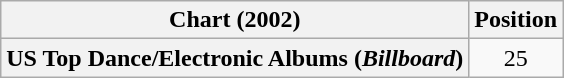<table class="wikitable plainrowheaders" style="text-align:center">
<tr>
<th scope="col">Chart (2002)</th>
<th scope="col">Position</th>
</tr>
<tr>
<th scope="row">US Top Dance/Electronic Albums (<em>Billboard</em>)</th>
<td>25</td>
</tr>
</table>
